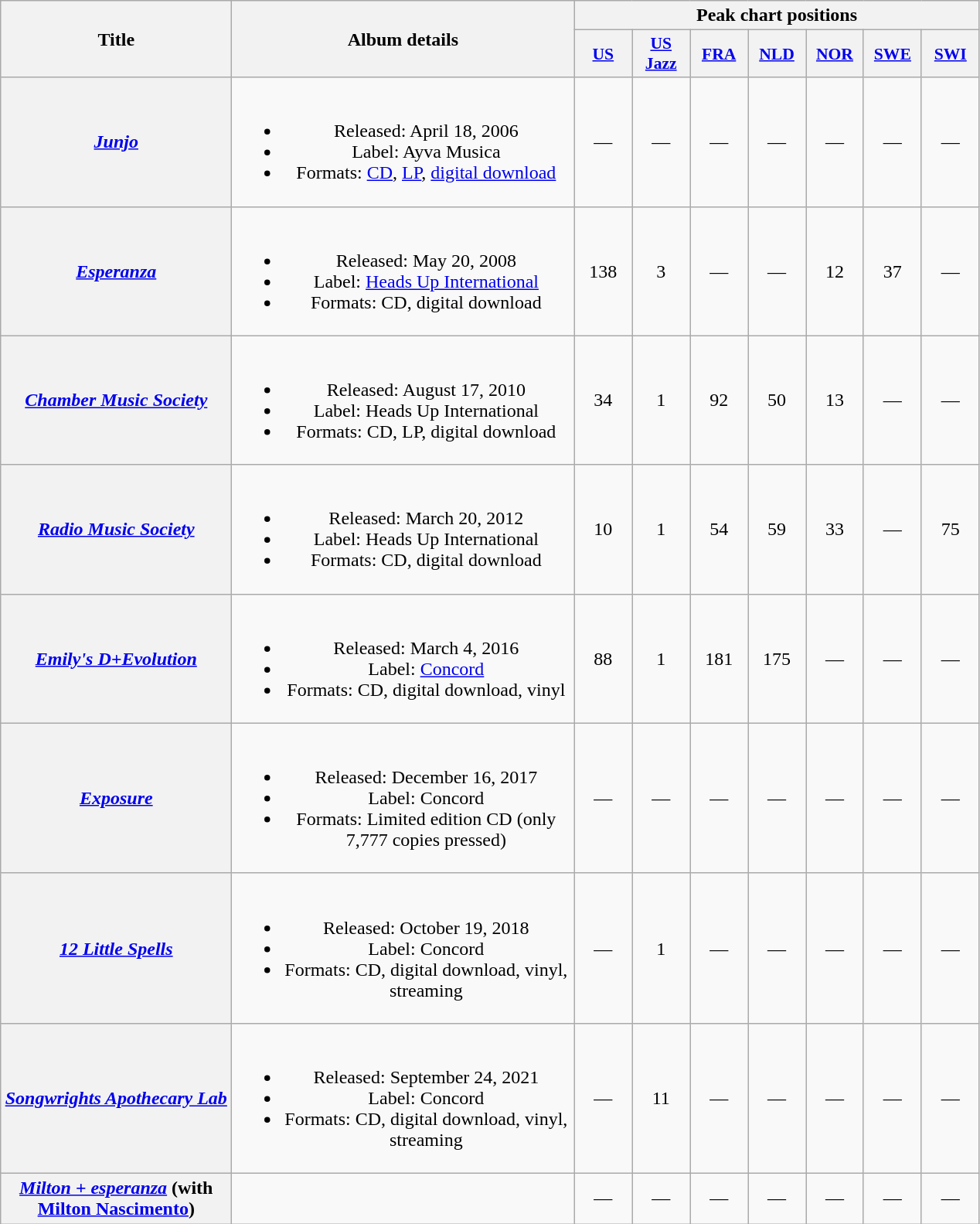<table class="wikitable plainrowheaders" style="text-align:center;">
<tr>
<th scope="col" rowspan="2" style="width:12em;">Title</th>
<th scope="col" rowspan="2" style="width:18em;">Album details</th>
<th scope="col" colspan="7">Peak chart positions</th>
</tr>
<tr>
<th scope="col" style="width:3em;font-size:90%"><a href='#'>US</a><br></th>
<th scope="col" style="width:3em;font-size:90%"><a href='#'>US<br>Jazz</a><br></th>
<th scope="col" style="width:3em;font-size:90%"><a href='#'>FRA</a><br></th>
<th scope="col" style="width:3em;font-size:90%"><a href='#'>NLD</a><br></th>
<th scope="col" style="width:3em;font-size:90%"><a href='#'>NOR</a><br></th>
<th scope="col" style="width:3em;font-size:90%"><a href='#'>SWE</a><br></th>
<th scope="col" style="width:3em;font-size:90%"><a href='#'>SWI</a><br></th>
</tr>
<tr>
<th scope="row"><em><a href='#'>Junjo</a></em></th>
<td><br><ul><li>Released: April 18, 2006</li><li>Label: Ayva Musica</li><li>Formats: <a href='#'>CD</a>, <a href='#'>LP</a>, <a href='#'>digital download</a></li></ul></td>
<td>—</td>
<td>—</td>
<td>—</td>
<td>—</td>
<td>—</td>
<td>—</td>
<td>—</td>
</tr>
<tr>
<th scope="row"><em><a href='#'>Esperanza</a></em></th>
<td><br><ul><li>Released: May 20, 2008</li><li>Label: <a href='#'>Heads Up International</a></li><li>Formats: CD, digital download</li></ul></td>
<td>138</td>
<td>3</td>
<td>—</td>
<td>—</td>
<td>12</td>
<td>37</td>
<td>—</td>
</tr>
<tr>
<th scope="row"><em><a href='#'>Chamber Music Society</a></em></th>
<td><br><ul><li>Released: August 17, 2010</li><li>Label: Heads Up International</li><li>Formats: CD, LP, digital download</li></ul></td>
<td>34</td>
<td>1</td>
<td>92</td>
<td>50</td>
<td>13</td>
<td>—</td>
<td>—</td>
</tr>
<tr>
<th scope="row"><em><a href='#'>Radio Music Society</a></em></th>
<td><br><ul><li>Released: March 20, 2012</li><li>Label: Heads Up International</li><li>Formats: CD, digital download</li></ul></td>
<td>10</td>
<td>1</td>
<td>54</td>
<td>59</td>
<td>33</td>
<td>—</td>
<td>75</td>
</tr>
<tr>
<th scope="row"><em><a href='#'>Emily's D+Evolution</a></em></th>
<td><br><ul><li>Released: March 4, 2016</li><li>Label: <a href='#'>Concord</a></li><li>Formats: CD, digital download, vinyl</li></ul></td>
<td>88</td>
<td>1</td>
<td>181</td>
<td>175</td>
<td>—</td>
<td>—</td>
<td>—</td>
</tr>
<tr>
<th scope="row"><em><a href='#'>Exposure</a></em></th>
<td><br><ul><li>Released: December 16, 2017</li><li>Label: Concord</li><li>Formats: Limited edition CD (only 7,777 copies pressed)</li></ul></td>
<td>—</td>
<td>—</td>
<td>—</td>
<td>—</td>
<td>—</td>
<td>—</td>
<td>—</td>
</tr>
<tr>
<th scope="row"><em><a href='#'>12 Little Spells</a></em></th>
<td><br><ul><li>Released: October 19, 2018</li><li>Label: Concord</li><li>Formats: CD, digital download, vinyl, streaming</li></ul></td>
<td>—</td>
<td>1</td>
<td>—</td>
<td>—</td>
<td>—</td>
<td>—</td>
<td>—</td>
</tr>
<tr>
<th scope="row"><em><a href='#'>Songwrights Apothecary Lab</a></em></th>
<td><br><ul><li>Released: September 24, 2021</li><li>Label: Concord</li><li>Formats: CD, digital download, vinyl, streaming</li></ul></td>
<td>—</td>
<td>11</td>
<td>—</td>
<td>—</td>
<td>—</td>
<td>—</td>
<td>—</td>
</tr>
<tr>
<th scope="row"><em><a href='#'>Milton + esperanza</a></em> (with <a href='#'>Milton Nascimento</a>)</th>
<td></td>
<td>—</td>
<td>—</td>
<td>—</td>
<td>—</td>
<td>—</td>
<td>—</td>
<td>—</td>
</tr>
</table>
